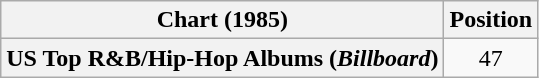<table class="wikitable plainrowheaders" style="text-align:center">
<tr>
<th scope="col">Chart (1985)</th>
<th scope="col">Position</th>
</tr>
<tr>
<th scope="row">US Top R&B/Hip-Hop Albums (<em>Billboard</em>)</th>
<td>47</td>
</tr>
</table>
